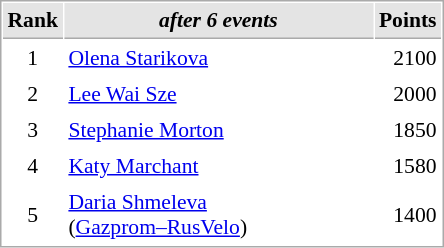<table cellspacing="1" cellpadding="3" style="border:1px solid #aaa; font-size:90%;">
<tr style="background:#e4e4e4;">
<th style="border-bottom:1px solid #aaa; width:10px;">Rank</th>
<th style="border-bottom:1px solid #aaa; width:200px; white-space:nowrap;"><em>after 6 events</em> </th>
<th style="border-bottom:1px solid #aaa; width:20px;">Points</th>
</tr>
<tr>
<td align=center>1</td>
<td> <a href='#'>Olena Starikova</a></td>
<td align=right>2100</td>
</tr>
<tr>
<td align=center>2</td>
<td> <a href='#'>Lee Wai Sze</a></td>
<td align=right>2000</td>
</tr>
<tr>
<td align=center>3</td>
<td> <a href='#'>Stephanie Morton</a></td>
<td align=right>1850</td>
</tr>
<tr>
<td align=center>4</td>
<td> <a href='#'>Katy Marchant</a></td>
<td align=right>1580</td>
</tr>
<tr>
<td align=center>5</td>
<td> <a href='#'>Daria Shmeleva</a><br>(<a href='#'>Gazprom–RusVelo</a>)</td>
<td align=right>1400</td>
</tr>
</table>
